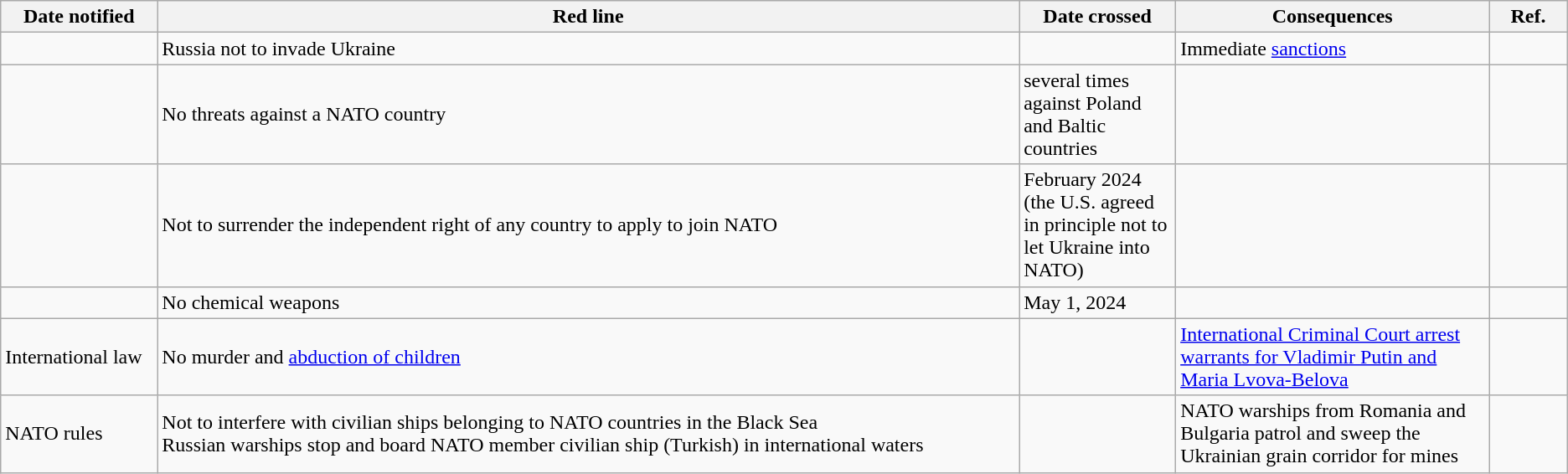<table class="wikitable sortable">
<tr>
<th style="width:10%;">Date notified</th>
<th>Red line</th>
<th style="width:10%;">Date crossed</th>
<th style="width:20%;">Consequences</th>
<th style="width:5%;">Ref.</th>
</tr>
<tr>
<td></td>
<td>Russia not to invade Ukraine</td>
<td></td>
<td>Immediate <a href='#'>sanctions</a></td>
<td></td>
</tr>
<tr>
<td></td>
<td>No threats against a NATO country</td>
<td>several times against Poland and Baltic countries</td>
<td></td>
<td></td>
</tr>
<tr>
<td></td>
<td>Not to surrender the independent right of any country to apply to join NATO</td>
<td>February 2024 (the U.S. agreed in principle not to let Ukraine into NATO)</td>
<td></td>
<td></td>
</tr>
<tr>
<td></td>
<td>No chemical weapons</td>
<td>May 1, 2024</td>
<td></td>
<td></td>
</tr>
<tr>
<td>International law</td>
<td>No murder and <a href='#'>abduction of children</a></td>
<td></td>
<td><a href='#'>International Criminal Court arrest warrants for Vladimir Putin and Maria Lvova-Belova</a></td>
<td></td>
</tr>
<tr>
<td>NATO rules</td>
<td>Not to interfere with civilian ships belonging to NATO countries in the Black Sea <br> Russian warships stop and board NATO member civilian ship (Turkish) in international waters</td>
<td></td>
<td>NATO warships from Romania and Bulgaria patrol and sweep the Ukrainian grain corridor for mines</td>
<td></td>
</tr>
</table>
